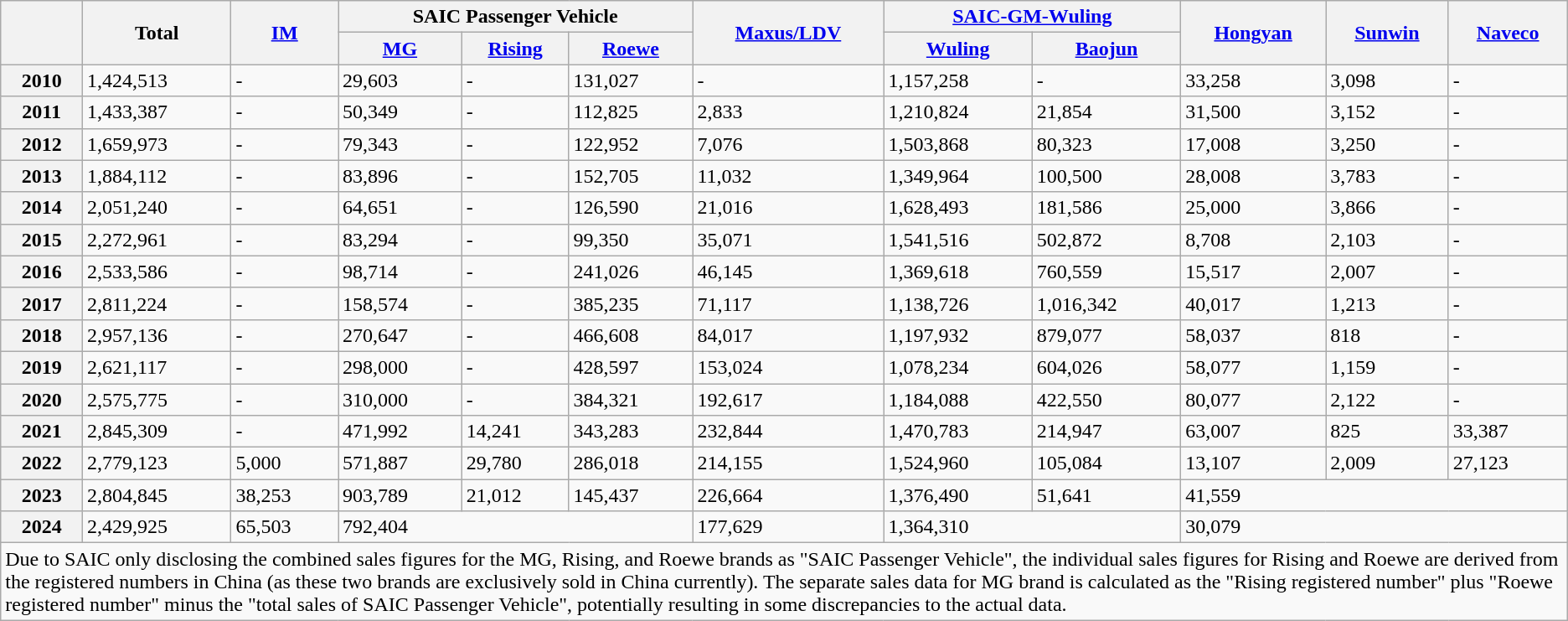<table class="wikitable">
<tr>
<th rowspan="2"></th>
<th rowspan="2"><strong>Total</strong></th>
<th rowspan="2"><a href='#'>IM</a></th>
<th colspan="3">SAIC Passenger Vehicle</th>
<th rowspan="2"><a href='#'>Maxus/LDV</a></th>
<th colspan="2"><a href='#'>SAIC-GM-Wuling</a></th>
<th rowspan="2"><a href='#'>Hongyan</a></th>
<th rowspan="2"><a href='#'>Sunwin</a></th>
<th rowspan="2"><a href='#'>Naveco</a></th>
</tr>
<tr>
<th><a href='#'>MG</a></th>
<th><a href='#'>Rising</a></th>
<th><a href='#'>Roewe</a></th>
<th><a href='#'>Wuling</a></th>
<th><a href='#'>Baojun</a></th>
</tr>
<tr>
<th>2010</th>
<td>1,424,513</td>
<td>-</td>
<td>29,603</td>
<td>-</td>
<td>131,027</td>
<td>-</td>
<td>1,157,258</td>
<td>-</td>
<td>33,258</td>
<td>3,098</td>
<td>-</td>
</tr>
<tr>
<th>2011</th>
<td>1,433,387</td>
<td>-</td>
<td>50,349</td>
<td>-</td>
<td>112,825</td>
<td>2,833</td>
<td>1,210,824</td>
<td>21,854</td>
<td>31,500</td>
<td>3,152</td>
<td>-</td>
</tr>
<tr>
<th>2012</th>
<td>1,659,973</td>
<td>-</td>
<td>79,343</td>
<td>-</td>
<td>122,952</td>
<td>7,076</td>
<td>1,503,868</td>
<td>80,323</td>
<td>17,008</td>
<td>3,250</td>
<td>-</td>
</tr>
<tr>
<th>2013</th>
<td>1,884,112</td>
<td>-</td>
<td>83,896</td>
<td>-</td>
<td>152,705</td>
<td>11,032</td>
<td>1,349,964</td>
<td>100,500</td>
<td>28,008</td>
<td>3,783</td>
<td>-</td>
</tr>
<tr>
<th>2014</th>
<td>2,051,240</td>
<td>-</td>
<td>64,651</td>
<td>-</td>
<td>126,590</td>
<td>21,016</td>
<td>1,628,493</td>
<td>181,586</td>
<td>25,000</td>
<td>3,866</td>
<td>-</td>
</tr>
<tr>
<th>2015</th>
<td>2,272,961</td>
<td>-</td>
<td>83,294</td>
<td>-</td>
<td>99,350</td>
<td>35,071</td>
<td>1,541,516</td>
<td>502,872</td>
<td>8,708</td>
<td>2,103</td>
<td>-</td>
</tr>
<tr>
<th>2016</th>
<td>2,533,586</td>
<td>-</td>
<td>98,714</td>
<td>-</td>
<td>241,026</td>
<td>46,145</td>
<td>1,369,618</td>
<td>760,559</td>
<td>15,517</td>
<td>2,007</td>
<td>-</td>
</tr>
<tr>
<th>2017</th>
<td>2,811,224</td>
<td>-</td>
<td>158,574</td>
<td>-</td>
<td>385,235</td>
<td>71,117</td>
<td>1,138,726</td>
<td>1,016,342</td>
<td>40,017</td>
<td>1,213</td>
<td>-</td>
</tr>
<tr>
<th>2018</th>
<td>2,957,136</td>
<td>-</td>
<td>270,647</td>
<td>-</td>
<td>466,608</td>
<td>84,017</td>
<td>1,197,932</td>
<td>879,077</td>
<td>58,037</td>
<td>818</td>
<td>-</td>
</tr>
<tr>
<th>2019</th>
<td>2,621,117</td>
<td>-</td>
<td>298,000</td>
<td>-</td>
<td>428,597</td>
<td>153,024</td>
<td>1,078,234</td>
<td>604,026</td>
<td>58,077</td>
<td>1,159</td>
<td>-</td>
</tr>
<tr>
<th>2020</th>
<td>2,575,775</td>
<td>-</td>
<td>310,000</td>
<td>-</td>
<td>384,321</td>
<td>192,617</td>
<td>1,184,088</td>
<td>422,550</td>
<td>80,077</td>
<td>2,122</td>
<td>-</td>
</tr>
<tr>
<th>2021</th>
<td>2,845,309</td>
<td>-</td>
<td>471,992</td>
<td>14,241</td>
<td>343,283</td>
<td>232,844</td>
<td>1,470,783</td>
<td>214,947</td>
<td>63,007</td>
<td>825</td>
<td>33,387</td>
</tr>
<tr>
<th>2022</th>
<td>2,779,123</td>
<td>5,000</td>
<td>571,887</td>
<td>29,780</td>
<td>286,018</td>
<td>214,155</td>
<td>1,524,960</td>
<td>105,084</td>
<td>13,107</td>
<td>2,009</td>
<td>27,123</td>
</tr>
<tr>
<th>2023</th>
<td>2,804,845</td>
<td>38,253</td>
<td>903,789</td>
<td>21,012</td>
<td>145,437</td>
<td>226,664</td>
<td>1,376,490</td>
<td>51,641</td>
<td colspan="3">41,559</td>
</tr>
<tr>
<th>2024</th>
<td>2,429,925</td>
<td>65,503</td>
<td colspan="3">792,404</td>
<td>177,629</td>
<td colspan="2">1,364,310</td>
<td colspan="3">30,079</td>
</tr>
<tr>
<td colspan="12">Due to SAIC only disclosing the combined sales figures for the MG, Rising, and Roewe brands as "SAIC Passenger Vehicle", the individual sales figures for Rising and Roewe are derived from the registered numbers in China (as these two brands are exclusively sold in China currently). The separate sales data for MG brand is calculated as the "Rising registered number" plus "Roewe registered number" minus the "total sales of SAIC Passenger Vehicle", potentially resulting in some discrepancies to the actual data.</td>
</tr>
</table>
